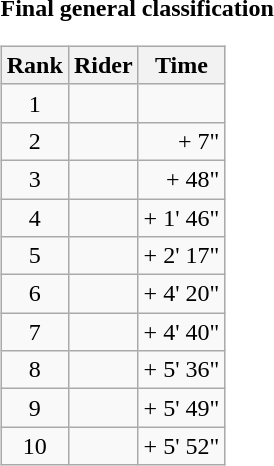<table>
<tr>
<td><strong>Final general classification</strong><br><table class="wikitable">
<tr>
<th scope="col">Rank</th>
<th scope="col">Rider</th>
<th scope="col">Time</th>
</tr>
<tr>
<td style="text-align:center;">1</td>
<td></td>
<td style="text-align:right;"></td>
</tr>
<tr>
<td style="text-align:center;">2</td>
<td></td>
<td style="text-align:right;">+ 7"</td>
</tr>
<tr>
<td style="text-align:center;">3</td>
<td></td>
<td style="text-align:right;">+ 48"</td>
</tr>
<tr>
<td style="text-align:center;">4</td>
<td></td>
<td style="text-align:right;">+ 1' 46"</td>
</tr>
<tr>
<td style="text-align:center;">5</td>
<td></td>
<td style="text-align:right;">+ 2' 17"</td>
</tr>
<tr>
<td style="text-align:center;">6</td>
<td></td>
<td style="text-align:right;">+ 4' 20"</td>
</tr>
<tr>
<td style="text-align:center;">7</td>
<td></td>
<td style="text-align:right;">+ 4' 40"</td>
</tr>
<tr>
<td style="text-align:center;">8</td>
<td></td>
<td style="text-align:right;">+ 5' 36"</td>
</tr>
<tr>
<td style="text-align:center;">9</td>
<td></td>
<td style="text-align:right;">+ 5' 49"</td>
</tr>
<tr>
<td style="text-align:center;">10</td>
<td></td>
<td style="text-align:right;">+ 5' 52"</td>
</tr>
</table>
</td>
</tr>
</table>
